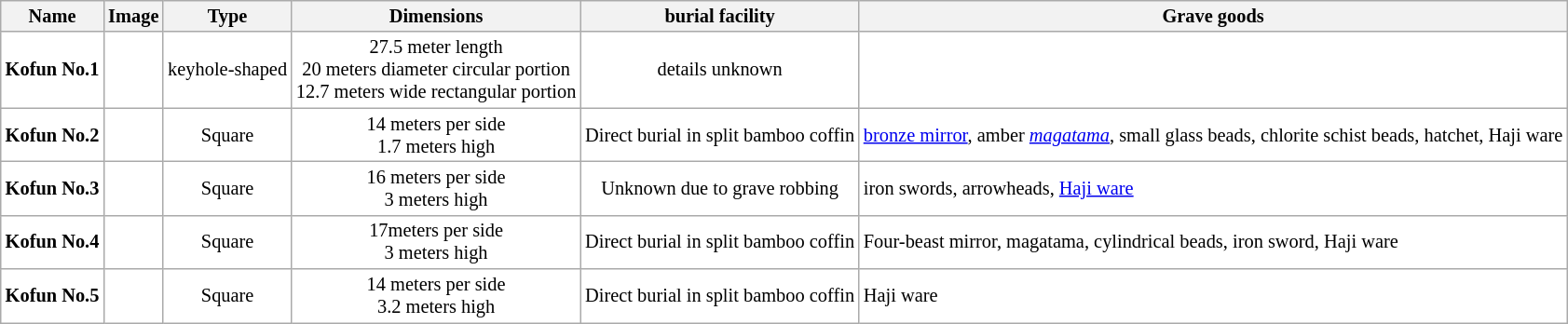<table class="wikitable" style="text-align:center;background:#ffffff;white-space:nowrap;font-size:85%">
<tr>
<th>Name</th>
<th>Image</th>
<th>Type</th>
<th>Dimensions</th>
<th>burial facility</th>
<th>Grave goods</th>
</tr>
<tr>
<td><strong>Kofun No.1</strong></td>
<td></td>
<td>keyhole-shaped</td>
<td>27.5 meter length<br>20 meters diameter circular portion<br>12.7 meters wide rectangular portion</td>
<td>details unknown</td>
<td style="text-align:left"></td>
</tr>
<tr>
<td><strong>Kofun No.2</strong></td>
<td></td>
<td>Square</td>
<td>14 meters per side<br>1.7 meters high</td>
<td>Direct burial in split bamboo coffin</td>
<td style="text-align:left"><a href='#'>bronze mirror</a>, amber <em><a href='#'>magatama</a></em>, small glass beads, chlorite schist beads, hatchet, Haji ware</td>
</tr>
<tr>
<td><strong>Kofun No.3</strong></td>
<td></td>
<td>Square</td>
<td>16 meters per side<br>3 meters high</td>
<td>Unknown due to grave robbing</td>
<td style="text-align:left">iron swords, arrowheads, <a href='#'>Haji ware</a></td>
</tr>
<tr>
<td><strong>Kofun No.4</strong></td>
<td></td>
<td>Square</td>
<td>17meters per side<br>3 meters high</td>
<td>Direct burial in split bamboo coffin</td>
<td style="text-align:left">Four-beast mirror, magatama, cylindrical beads, iron sword, Haji ware</td>
</tr>
<tr>
<td><strong>Kofun No.5</strong></td>
<td></td>
<td>Square</td>
<td>14 meters per side<br>3.2 meters high</td>
<td>Direct burial in split bamboo coffin</td>
<td style="text-align:left">Haji ware</td>
</tr>
</table>
